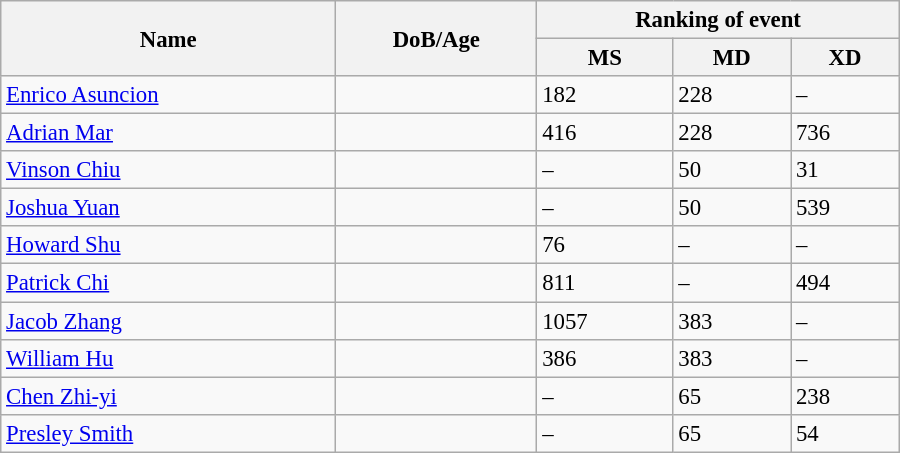<table class="wikitable" style="width:600px; font-size:95%;">
<tr>
<th rowspan="2" align="left">Name</th>
<th rowspan="2" align="left">DoB/Age</th>
<th colspan="3" align="center">Ranking of event</th>
</tr>
<tr>
<th align="center">MS</th>
<th>MD</th>
<th align="center">XD</th>
</tr>
<tr>
<td><a href='#'>Enrico Asuncion</a></td>
<td></td>
<td>182</td>
<td>228</td>
<td>–</td>
</tr>
<tr>
<td><a href='#'>Adrian Mar</a></td>
<td></td>
<td>416</td>
<td>228</td>
<td>736</td>
</tr>
<tr>
<td><a href='#'>Vinson Chiu</a></td>
<td></td>
<td>–</td>
<td>50</td>
<td>31</td>
</tr>
<tr>
<td><a href='#'>Joshua Yuan</a></td>
<td></td>
<td>–</td>
<td>50</td>
<td>539</td>
</tr>
<tr>
<td><a href='#'>Howard Shu</a></td>
<td></td>
<td>76</td>
<td>–</td>
<td>–</td>
</tr>
<tr>
<td><a href='#'>Patrick Chi</a></td>
<td></td>
<td>811</td>
<td>–</td>
<td>494</td>
</tr>
<tr>
<td><a href='#'>Jacob Zhang</a></td>
<td></td>
<td>1057</td>
<td>383</td>
<td>–</td>
</tr>
<tr>
<td><a href='#'>William Hu</a></td>
<td></td>
<td>386</td>
<td>383</td>
<td>–</td>
</tr>
<tr>
<td><a href='#'>Chen Zhi-yi</a></td>
<td></td>
<td>–</td>
<td>65</td>
<td>238</td>
</tr>
<tr>
<td><a href='#'>Presley Smith</a></td>
<td></td>
<td>–</td>
<td>65</td>
<td>54</td>
</tr>
</table>
